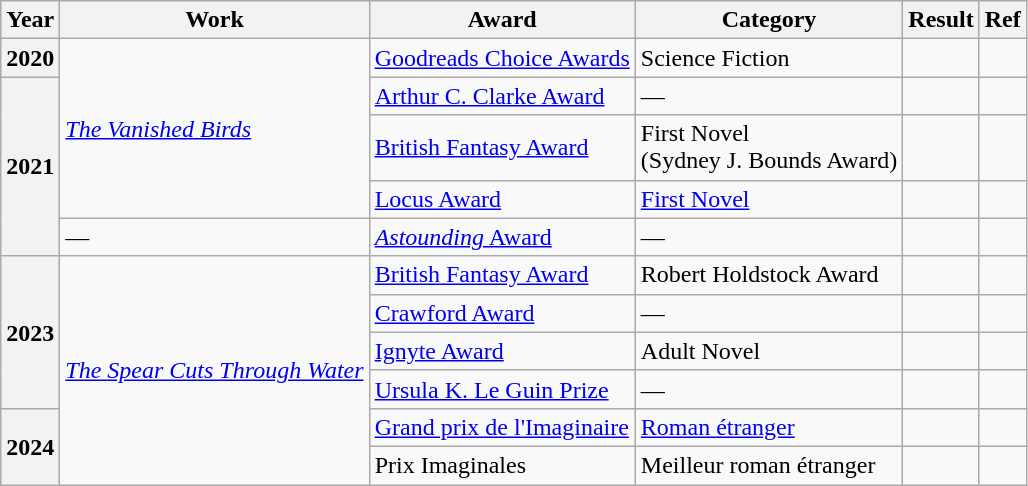<table class="wikitable sortable">
<tr>
<th>Year</th>
<th>Work</th>
<th>Award</th>
<th>Category</th>
<th>Result</th>
<th>Ref</th>
</tr>
<tr>
<th>2020</th>
<td rowspan="4"><em><a href='#'>The Vanished Birds</a></em></td>
<td><a href='#'>Goodreads Choice Awards</a></td>
<td>Science Fiction</td>
<td></td>
<td></td>
</tr>
<tr>
<th rowspan="4">2021</th>
<td><a href='#'>Arthur C. Clarke Award</a></td>
<td>—</td>
<td></td>
<td></td>
</tr>
<tr>
<td><a href='#'>British Fantasy Award</a></td>
<td>First Novel <br>(Sydney J. Bounds Award)</td>
<td></td>
<td></td>
</tr>
<tr>
<td><a href='#'>Locus Award</a></td>
<td><a href='#'>First Novel</a></td>
<td></td>
<td></td>
</tr>
<tr>
<td>—</td>
<td><a href='#'><em>Astounding</em> Award</a></td>
<td>—</td>
<td></td>
<td></td>
</tr>
<tr>
<th rowspan="4">2023</th>
<td rowspan="6"><em><a href='#'>The Spear Cuts Through Water</a></em></td>
<td><a href='#'>British Fantasy Award</a></td>
<td>Robert Holdstock Award</td>
<td></td>
<td></td>
</tr>
<tr>
<td><a href='#'>Crawford Award</a></td>
<td>—</td>
<td></td>
<td></td>
</tr>
<tr>
<td><a href='#'>Ignyte Award</a></td>
<td>Adult Novel</td>
<td></td>
<td></td>
</tr>
<tr>
<td><a href='#'>Ursula K. Le Guin Prize</a></td>
<td>—</td>
<td></td>
<td></td>
</tr>
<tr>
<th rowspan="2">2024</th>
<td><a href='#'>Grand prix de l'Imaginaire</a></td>
<td><a href='#'>Roman étranger</a></td>
<td></td>
<td></td>
</tr>
<tr>
<td>Prix Imaginales</td>
<td>Meilleur roman étranger</td>
<td></td>
<td></td>
</tr>
</table>
